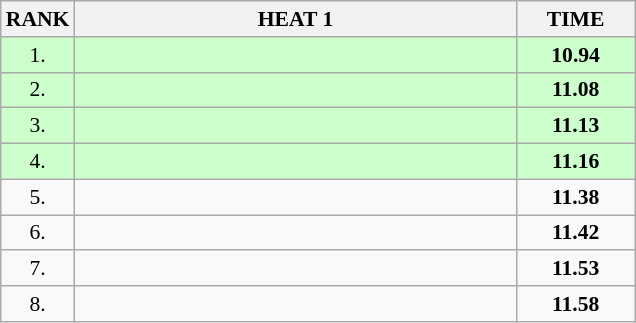<table class="wikitable" style="border-collapse: collapse; font-size: 90%;">
<tr>
<th>RANK</th>
<th style="width: 20em">HEAT 1</th>
<th style="width: 5em">TIME</th>
</tr>
<tr style="background:#ccffcc;">
<td align="center">1.</td>
<td></td>
<td align="center"><strong>10.94</strong></td>
</tr>
<tr style="background:#ccffcc;">
<td align="center">2.</td>
<td></td>
<td align="center"><strong>11.08</strong></td>
</tr>
<tr style="background:#ccffcc;">
<td align="center">3.</td>
<td></td>
<td align="center"><strong>11.13</strong></td>
</tr>
<tr style="background:#ccffcc;">
<td align="center">4.</td>
<td></td>
<td align="center"><strong>11.16</strong></td>
</tr>
<tr>
<td align="center">5.</td>
<td></td>
<td align="center"><strong>11.38</strong></td>
</tr>
<tr>
<td align="center">6.</td>
<td></td>
<td align="center"><strong>11.42</strong></td>
</tr>
<tr>
<td align="center">7.</td>
<td></td>
<td align="center"><strong>11.53</strong></td>
</tr>
<tr>
<td align="center">8.</td>
<td></td>
<td align="center"><strong>11.58</strong></td>
</tr>
</table>
